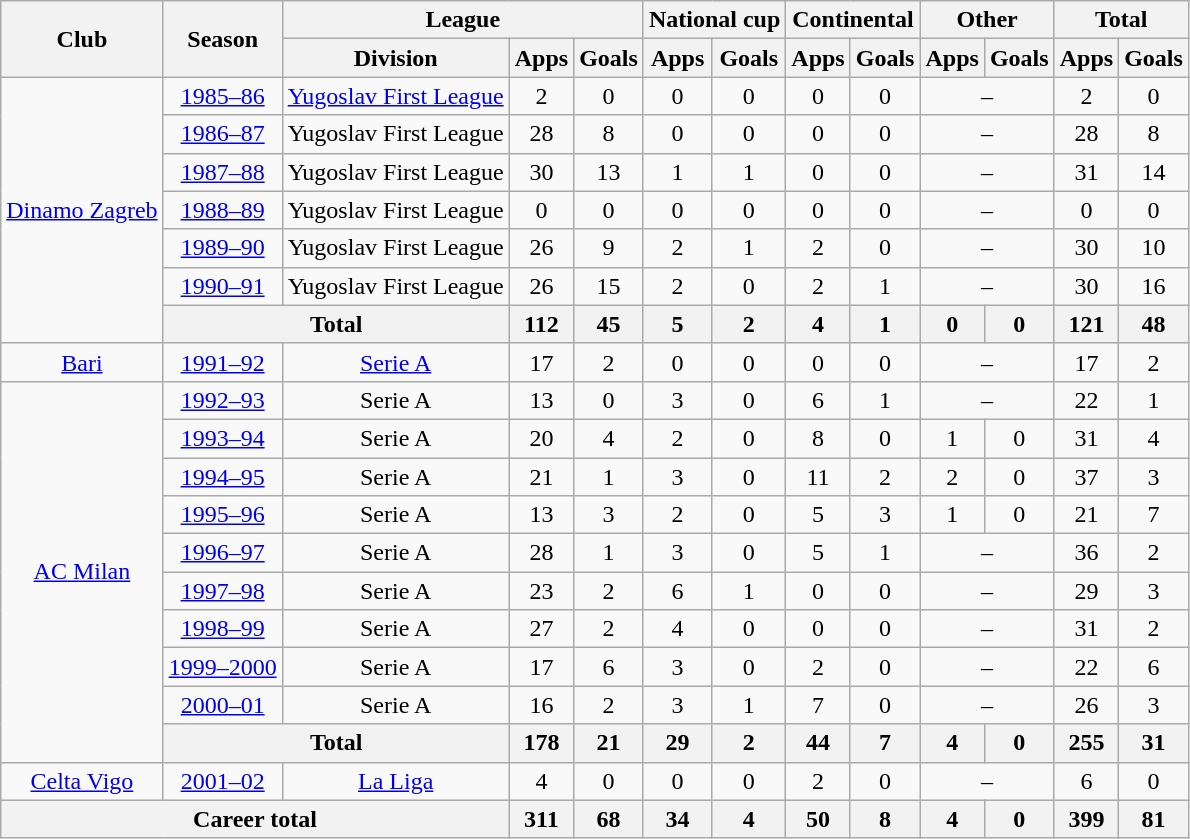<table class="wikitable" style="text-align:center">
<tr>
<th rowspan="2">Club</th>
<th rowspan="2">Season</th>
<th colspan="3">League</th>
<th colspan="2">National cup</th>
<th colspan="2">Continental</th>
<th colspan="2">Other</th>
<th colspan="2">Total</th>
</tr>
<tr>
<th>Division</th>
<th>Apps</th>
<th>Goals</th>
<th>Apps</th>
<th>Goals</th>
<th>Apps</th>
<th>Goals</th>
<th>Apps</th>
<th>Goals</th>
<th>Apps</th>
<th>Goals</th>
</tr>
<tr>
<td rowspan="7"><a href='#'>Dinamo Zagreb</a></td>
<td><a href='#'>1985–86</a></td>
<td><a href='#'>Yugoslav First League</a></td>
<td>2</td>
<td>0</td>
<td>0</td>
<td>0</td>
<td>0</td>
<td>0</td>
<td colspan="2">–</td>
<td>2</td>
<td>0</td>
</tr>
<tr>
<td><a href='#'>1986–87</a></td>
<td>Yugoslav First League</td>
<td>28</td>
<td>8</td>
<td>0</td>
<td>0</td>
<td>0</td>
<td>0</td>
<td colspan="2">–</td>
<td>28</td>
<td>8</td>
</tr>
<tr>
<td><a href='#'>1987–88</a></td>
<td>Yugoslav First League</td>
<td>30</td>
<td>13</td>
<td>1</td>
<td>1</td>
<td>0</td>
<td>0</td>
<td colspan="2">–</td>
<td>31</td>
<td>14</td>
</tr>
<tr>
<td><a href='#'>1988–89</a></td>
<td>Yugoslav First League</td>
<td>0</td>
<td>0</td>
<td>0</td>
<td>0</td>
<td>0</td>
<td>0</td>
<td colspan="2">–</td>
<td>0</td>
<td>0</td>
</tr>
<tr>
<td><a href='#'>1989–90</a></td>
<td>Yugoslav First League</td>
<td>26</td>
<td>9</td>
<td>2</td>
<td>1</td>
<td>2</td>
<td>0</td>
<td colspan="2">–</td>
<td>30</td>
<td>10</td>
</tr>
<tr>
<td><a href='#'>1990–91</a></td>
<td>Yugoslav First League</td>
<td>26</td>
<td>15</td>
<td>2</td>
<td>0</td>
<td>2</td>
<td>1</td>
<td colspan="2">–</td>
<td>30</td>
<td>16</td>
</tr>
<tr>
<th colspan="2">Total</th>
<th>112</th>
<th>45</th>
<th>5</th>
<th>2</th>
<th>4</th>
<th>1</th>
<th>0</th>
<th>0</th>
<th>121</th>
<th>48</th>
</tr>
<tr>
<td><a href='#'>Bari</a></td>
<td><a href='#'>1991–92</a></td>
<td><a href='#'>Serie A</a></td>
<td>17</td>
<td>2</td>
<td>0</td>
<td>0</td>
<td>0</td>
<td>0</td>
<td colspan="2">–</td>
<td>17</td>
<td>2</td>
</tr>
<tr>
<td rowspan="10"><a href='#'>AC Milan</a></td>
<td><a href='#'>1992–93</a></td>
<td>Serie A</td>
<td>13</td>
<td>0</td>
<td>3</td>
<td>0</td>
<td>6</td>
<td>1</td>
<td colspan="2">–</td>
<td>22</td>
<td>1</td>
</tr>
<tr>
<td><a href='#'>1993–94</a></td>
<td>Serie A</td>
<td>20</td>
<td>4</td>
<td>2</td>
<td>0</td>
<td>8</td>
<td>0</td>
<td>1</td>
<td>0</td>
<td>31</td>
<td>4</td>
</tr>
<tr>
<td><a href='#'>1994–95</a></td>
<td>Serie A</td>
<td>21</td>
<td>1</td>
<td>3</td>
<td>0</td>
<td>11</td>
<td>2</td>
<td>2</td>
<td>0</td>
<td>37</td>
<td>3</td>
</tr>
<tr>
<td><a href='#'>1995–96</a></td>
<td>Serie A</td>
<td>13</td>
<td>3</td>
<td>2</td>
<td>0</td>
<td>5</td>
<td>3</td>
<td>1</td>
<td>0</td>
<td>21</td>
<td>7</td>
</tr>
<tr>
<td><a href='#'>1996–97</a></td>
<td>Serie A</td>
<td>28</td>
<td>1</td>
<td>3</td>
<td>0</td>
<td>5</td>
<td>1</td>
<td colspan="2">–</td>
<td>36</td>
<td>2</td>
</tr>
<tr>
<td><a href='#'>1997–98</a></td>
<td>Serie A</td>
<td>23</td>
<td>2</td>
<td>6</td>
<td>1</td>
<td>0</td>
<td>0</td>
<td colspan="2">–</td>
<td>29</td>
<td>3</td>
</tr>
<tr>
<td><a href='#'>1998–99</a></td>
<td>Serie A</td>
<td>27</td>
<td>2</td>
<td>4</td>
<td>0</td>
<td>0</td>
<td>0</td>
<td colspan="2">–</td>
<td>31</td>
<td>2</td>
</tr>
<tr>
<td><a href='#'>1999–2000</a></td>
<td>Serie A</td>
<td>17</td>
<td>6</td>
<td>3</td>
<td>0</td>
<td>2</td>
<td>0</td>
<td colspan="2">–</td>
<td>22</td>
<td>6</td>
</tr>
<tr>
<td><a href='#'>2000–01</a></td>
<td>Serie A</td>
<td>16</td>
<td>2</td>
<td>3</td>
<td>1</td>
<td>7</td>
<td>0</td>
<td colspan="2">–</td>
<td>26</td>
<td>3</td>
</tr>
<tr>
<th colspan="2">Total</th>
<th>178</th>
<th>21</th>
<th>29</th>
<th>2</th>
<th>44</th>
<th>7</th>
<th>4</th>
<th>0</th>
<th>255</th>
<th>31</th>
</tr>
<tr>
<td><a href='#'>Celta Vigo</a></td>
<td><a href='#'>2001–02</a></td>
<td><a href='#'>La Liga</a></td>
<td>4</td>
<td>0</td>
<td>0</td>
<td>0</td>
<td>2</td>
<td>0</td>
<td colspan="2">–</td>
<td>6</td>
<td>0</td>
</tr>
<tr>
<th colspan="3">Career total</th>
<th>311</th>
<th>68</th>
<th>34</th>
<th>4</th>
<th>50</th>
<th>8</th>
<th>4</th>
<th>0</th>
<th>399</th>
<th>81</th>
</tr>
</table>
